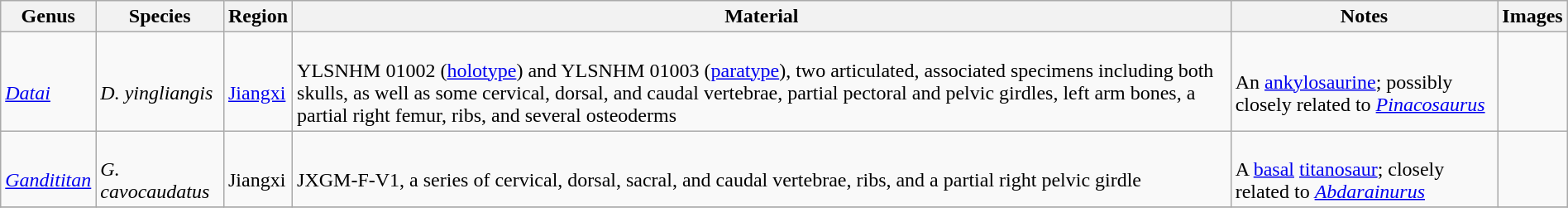<table class="wikitable" align="center" width="100%">
<tr>
<th>Genus</th>
<th>Species</th>
<th>Region</th>
<th>Material</th>
<th>Notes</th>
<th>Images</th>
</tr>
<tr>
<td><br><em><a href='#'>Datai</a></em></td>
<td><br><em>D. yingliangis</em></td>
<td><br><a href='#'>Jiangxi</a></td>
<td><br>YLSNHM 01002 (<a href='#'>holotype</a>) and  YLSNHM 01003 (<a href='#'>paratype</a>), two articulated, associated specimens including both skulls, as well as some cervical, dorsal, and caudal vertebrae, partial pectoral and pelvic girdles, left arm bones, a partial right femur, ribs, and several osteoderms</td>
<td><br>An <a href='#'>ankylosaurine</a>; possibly closely related to <em><a href='#'>Pinacosaurus</a></em></td>
<td><br></td>
</tr>
<tr>
<td><br><em><a href='#'>Gandititan</a></em></td>
<td><br><em>G. cavocaudatus</em></td>
<td><br>Jiangxi</td>
<td><br>JXGM-F-V1, a series of cervical, dorsal, sacral, and caudal vertebrae, ribs, and a partial right pelvic girdle</td>
<td><br>A <a href='#'>basal</a> <a href='#'>titanosaur</a>; closely related to <em><a href='#'>Abdarainurus</a></em></td>
<td></td>
</tr>
<tr>
</tr>
</table>
